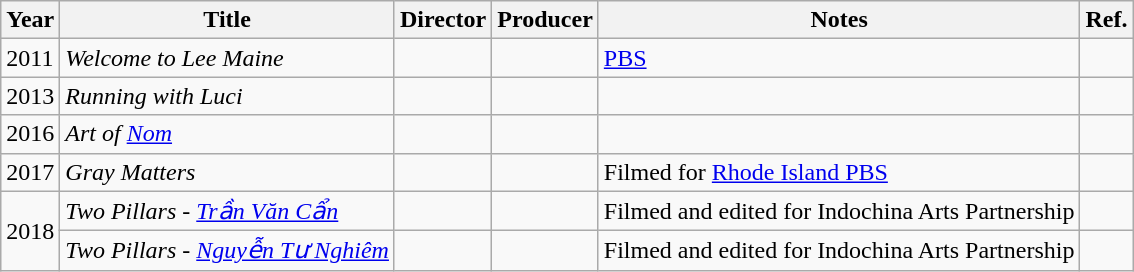<table class="wikitable">
<tr>
<th>Year</th>
<th>Title</th>
<th>Director</th>
<th>Producer</th>
<th>Notes</th>
<th>Ref.</th>
</tr>
<tr>
<td>2011</td>
<td><em>Welcome to Lee Maine</em></td>
<td></td>
<td></td>
<td><a href='#'>PBS</a></td>
<td></td>
</tr>
<tr>
<td>2013</td>
<td><em>Running with Luci</em></td>
<td></td>
<td></td>
<td></td>
<td></td>
</tr>
<tr>
<td>2016</td>
<td><em>Art of <a href='#'>Nom</a></em></td>
<td></td>
<td></td>
<td></td>
<td></td>
</tr>
<tr>
<td>2017</td>
<td><em>Gray Matters</em></td>
<td></td>
<td></td>
<td>Filmed for <a href='#'>Rhode Island PBS</a></td>
<td></td>
</tr>
<tr>
<td rowspan=2>2018</td>
<td><em>Two Pillars - <a href='#'>Trần Văn Cẩn</a></em></td>
<td></td>
<td></td>
<td>Filmed and edited for Indochina Arts Partnership</td>
<td></td>
</tr>
<tr>
<td><em>Two Pillars - <a href='#'>Nguyễn Tư Nghiêm</a></em></td>
<td></td>
<td></td>
<td>Filmed and edited for Indochina Arts Partnership</td>
<td></td>
</tr>
</table>
